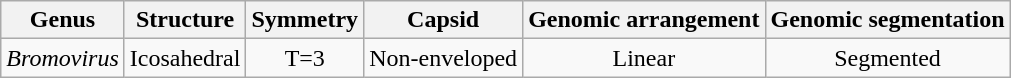<table class="wikitable sortable" style="text-align:center">
<tr>
<th>Genus</th>
<th>Structure</th>
<th>Symmetry</th>
<th>Capsid</th>
<th>Genomic arrangement</th>
<th>Genomic segmentation</th>
</tr>
<tr>
<td><em>Bromovirus</em></td>
<td>Icosahedral</td>
<td>T=3</td>
<td>Non-enveloped</td>
<td>Linear</td>
<td>Segmented</td>
</tr>
</table>
